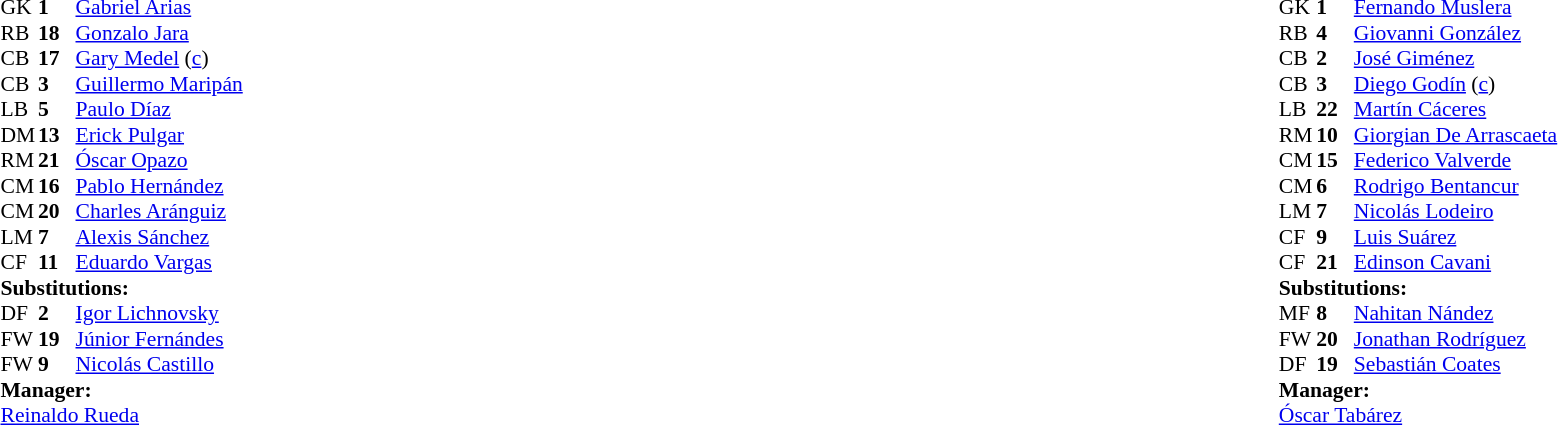<table width="100%">
<tr>
<td valign="top" width="40%"><br><table style="font-size:90%" cellspacing="0" cellpadding="0">
<tr>
<th width=25></th>
<th width=25></th>
</tr>
<tr>
<td>GK</td>
<td><strong>1</strong></td>
<td><a href='#'>Gabriel Arias</a></td>
</tr>
<tr>
<td>RB</td>
<td><strong>18</strong></td>
<td><a href='#'>Gonzalo Jara</a></td>
<td></td>
</tr>
<tr>
<td>CB</td>
<td><strong>17</strong></td>
<td><a href='#'>Gary Medel</a> (<a href='#'>c</a>)</td>
<td></td>
</tr>
<tr>
<td>CB</td>
<td><strong>3</strong></td>
<td><a href='#'>Guillermo Maripán</a></td>
</tr>
<tr>
<td>LB</td>
<td><strong>5</strong></td>
<td><a href='#'>Paulo Díaz</a></td>
</tr>
<tr>
<td>DM</td>
<td><strong>13</strong></td>
<td><a href='#'>Erick Pulgar</a></td>
</tr>
<tr>
<td>RM</td>
<td><strong>21</strong></td>
<td><a href='#'>Óscar Opazo</a></td>
</tr>
<tr>
<td>CM</td>
<td><strong>16</strong></td>
<td><a href='#'>Pablo Hernández</a></td>
</tr>
<tr>
<td>CM</td>
<td><strong>20</strong></td>
<td><a href='#'>Charles Aránguiz</a></td>
</tr>
<tr>
<td>LM</td>
<td><strong>7</strong></td>
<td><a href='#'>Alexis Sánchez</a></td>
</tr>
<tr>
<td>CF</td>
<td><strong>11</strong></td>
<td><a href='#'>Eduardo Vargas</a></td>
<td></td>
</tr>
<tr>
<td colspan=3><strong>Substitutions:</strong></td>
</tr>
<tr>
<td>DF</td>
<td><strong>2</strong></td>
<td><a href='#'>Igor Lichnovsky</a></td>
<td></td>
</tr>
<tr>
<td>FW</td>
<td><strong>19</strong></td>
<td><a href='#'>Júnior Fernándes</a></td>
<td></td>
</tr>
<tr>
<td>FW</td>
<td><strong>9</strong></td>
<td><a href='#'>Nicolás Castillo</a></td>
<td></td>
</tr>
<tr>
<td colspan=3><strong>Manager:</strong></td>
</tr>
<tr>
<td colspan=3> <a href='#'>Reinaldo Rueda</a></td>
</tr>
</table>
</td>
<td valign="top"></td>
<td valign="top" width="50%"><br><table style="font-size:90%; margin:auto" cellspacing="0" cellpadding="0">
<tr>
<th width=25></th>
<th width=25></th>
</tr>
<tr>
<td>GK</td>
<td><strong>1</strong></td>
<td><a href='#'>Fernando Muslera</a></td>
</tr>
<tr>
<td>RB</td>
<td><strong>4</strong></td>
<td><a href='#'>Giovanni González</a></td>
<td></td>
</tr>
<tr>
<td>CB</td>
<td><strong>2</strong></td>
<td><a href='#'>José Giménez</a></td>
</tr>
<tr>
<td>CB</td>
<td><strong>3</strong></td>
<td><a href='#'>Diego Godín</a> (<a href='#'>c</a>)</td>
</tr>
<tr>
<td>LB</td>
<td><strong>22</strong></td>
<td><a href='#'>Martín Cáceres</a></td>
</tr>
<tr>
<td>RM</td>
<td><strong>10</strong></td>
<td><a href='#'>Giorgian De Arrascaeta</a></td>
<td></td>
<td></td>
</tr>
<tr>
<td>CM</td>
<td><strong>15</strong></td>
<td><a href='#'>Federico Valverde</a></td>
<td></td>
<td></td>
</tr>
<tr>
<td>CM</td>
<td><strong>6</strong></td>
<td><a href='#'>Rodrigo Bentancur</a></td>
</tr>
<tr>
<td>LM</td>
<td><strong>7</strong></td>
<td><a href='#'>Nicolás Lodeiro</a></td>
<td></td>
<td></td>
</tr>
<tr>
<td>CF</td>
<td><strong>9</strong></td>
<td><a href='#'>Luis Suárez</a></td>
</tr>
<tr>
<td>CF</td>
<td><strong>21</strong></td>
<td><a href='#'>Edinson Cavani</a></td>
</tr>
<tr>
<td colspan=3><strong>Substitutions:</strong></td>
</tr>
<tr>
<td>MF</td>
<td><strong>8</strong></td>
<td><a href='#'>Nahitan Nández</a></td>
<td></td>
<td></td>
</tr>
<tr>
<td>FW</td>
<td><strong>20</strong></td>
<td><a href='#'>Jonathan Rodríguez</a></td>
<td></td>
<td></td>
</tr>
<tr>
<td>DF</td>
<td><strong>19</strong></td>
<td><a href='#'>Sebastián Coates</a></td>
<td></td>
<td></td>
</tr>
<tr>
<td colspan=3><strong>Manager:</strong></td>
</tr>
<tr>
<td colspan=3><a href='#'>Óscar Tabárez</a></td>
</tr>
</table>
</td>
</tr>
</table>
